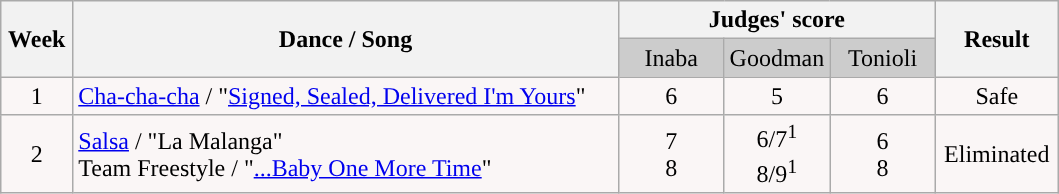<table class="wikitable" style="text-align:center;">
<tr style="text-align:center;">
<th rowspan="2" bgcolor="#CCCCCC" align="Center">Week</th>
<th rowspan="2" bgcolor="#CCCCCC" align="Center">Dance / Song</th>
<th colspan="3" bgcolor="#CCCCCC" align="Center">Judges' score</th>
<th rowspan="2" bgcolor="#CCCCCC" align="Center">Result</th>
</tr>
<tr>
<td bgcolor="#CCCCCC" width="10%" align="center">Inaba</td>
<td bgcolor="#CCCCCC" width="10%" align="center">Goodman</td>
<td bgcolor="#CCCCCC" width="10%" align="center">Tonioli</td>
</tr>
<tr>
<td bgcolor="#FAF6F6">1</td>
<td align="left" bgcolor="#FAF6F6"><a href='#'>Cha-cha-cha</a> / "<a href='#'>Signed, Sealed, Delivered I'm Yours</a>"</td>
<td bgcolor="#FAF6F6">6</td>
<td bgcolor="#FAF6F6">5</td>
<td bgcolor="#FAF6F6">6</td>
<td bgcolor="#FAF6F6">Safe</td>
</tr>
<tr>
<td bgcolor="#FAF6F6">2</td>
<td align="left" bgcolor="FAF6F6"><a href='#'>Salsa</a> / "La Malanga"<br>Team Freestyle / "<a href='#'>...Baby One More Time</a>"</td>
<td bgcolor="#FAF6F6">7<br>8</td>
<td bgcolor="#FAF6F6">6/7<sup>1</sup><br>8/9<sup>1</sup></td>
<td bgcolor="#FAF6F6">6<br>8</td>
<td bgcolor="#FAF6F6">Eliminated</td>
</tr>
</table>
